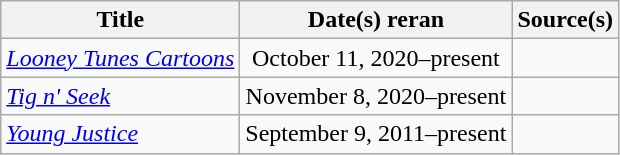<table class="wikitable plainrowheaders sortable" style="text-align:center;">
<tr>
<th scope="col">Title</th>
<th scope="col">Date(s) reran</th>
<th class="unsortable">Source(s)</th>
</tr>
<tr>
<td scope="row" style="text-align:left;"><em><a href='#'>Looney Tunes Cartoons</a></em></td>
<td>October 11, 2020–present</td>
<td></td>
</tr>
<tr>
<td scope="row" style="text-align:left;"><em><a href='#'>Tig n' Seek</a></em></td>
<td>November 8, 2020–present</td>
<td></td>
</tr>
<tr>
<td scope="row" style="text-align:left;"><em><a href='#'>Young Justice</a></em></td>
<td>September 9, 2011–present</td>
<td></td>
</tr>
</table>
